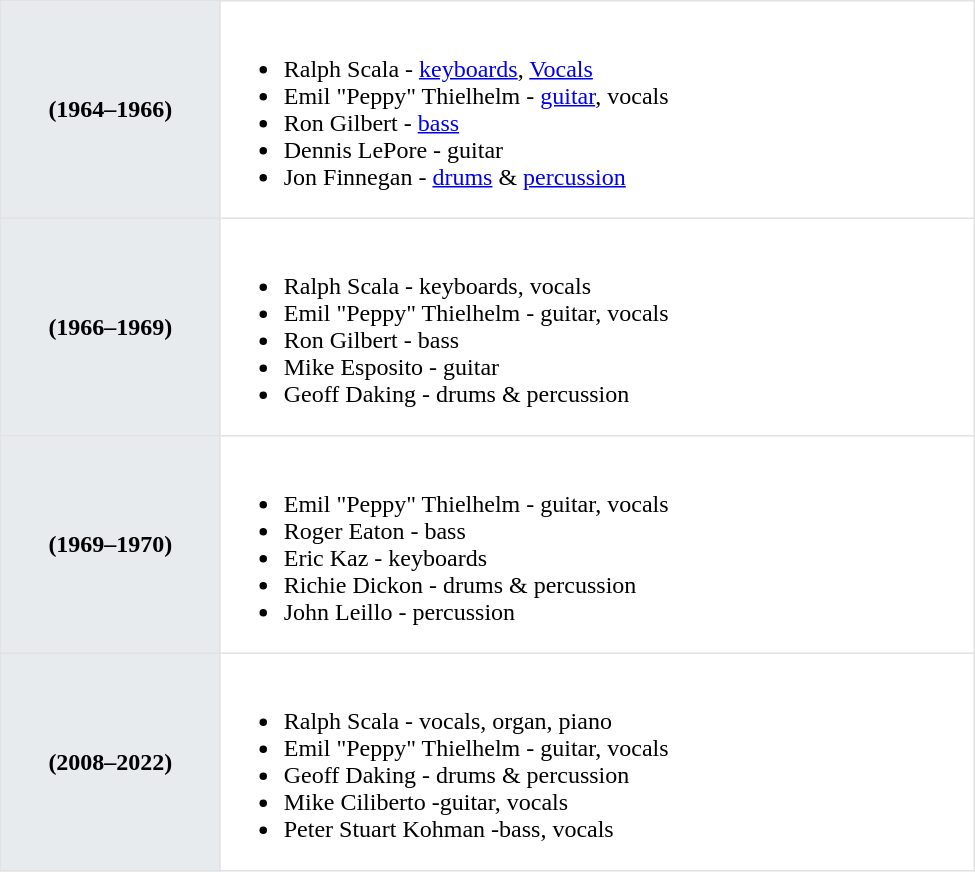<table class="toccolours"  border=1 cellpadding=2 cellspacing=0 style="float: center; width: 650px; margin: 0 0 1em 1em; border-collapse: collapse; border: 1px solid #E2E2E2;">
<tr>
<th style="background:#e7ebee;">(1964–1966)</th>
<td><br><ul><li>Ralph Scala - <a href='#'>keyboards</a>, <a href='#'>Vocals</a></li><li>Emil "Peppy" Thielhelm - <a href='#'>guitar</a>, vocals</li><li>Ron Gilbert - <a href='#'>bass</a></li><li>Dennis LePore - guitar</li><li>Jon Finnegan - <a href='#'>drums</a> & <a href='#'>percussion</a></li></ul></td>
</tr>
<tr>
<th style="background:#e7ebee;">(1966–1969)</th>
<td><br><ul><li>Ralph Scala - keyboards, vocals</li><li>Emil "Peppy" Thielhelm - guitar, vocals</li><li>Ron Gilbert - bass</li><li>Mike Esposito - guitar</li><li>Geoff Daking - drums & percussion</li></ul></td>
</tr>
<tr>
<th style="background:#e7ebee;">(1969–1970)</th>
<td><br><ul><li>Emil "Peppy" Thielhelm - guitar, vocals</li><li>Roger Eaton - bass</li><li>Eric Kaz - keyboards</li><li>Richie Dickon - drums & percussion</li><li>John Leillo - percussion</li></ul></td>
</tr>
<tr>
<th style="background:#e7ebee;">(2008–2022)</th>
<td><br><ul><li>Ralph Scala - vocals, organ, piano</li><li>Emil "Peppy" Thielhelm - guitar, vocals</li><li>Geoff Daking - drums & percussion</li><li>Mike Ciliberto -guitar, vocals</li><li>Peter Stuart Kohman -bass, vocals</li></ul></td>
</tr>
</table>
